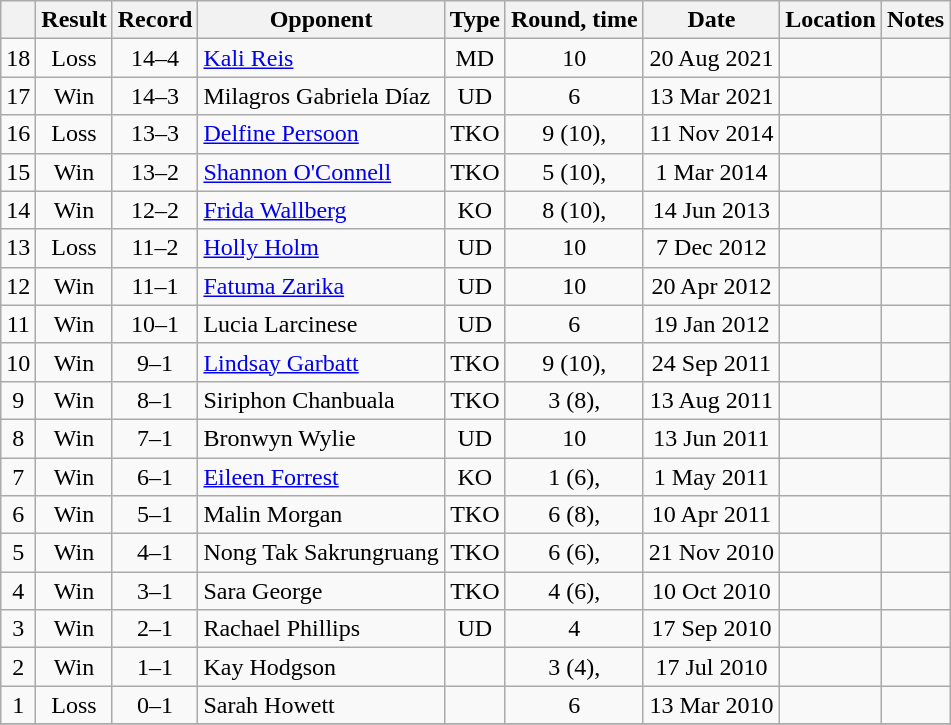<table class="wikitable" style="text-align:center">
<tr>
<th></th>
<th>Result</th>
<th>Record</th>
<th>Opponent</th>
<th>Type</th>
<th>Round, time</th>
<th>Date</th>
<th>Location</th>
<th>Notes</th>
</tr>
<tr>
<td>18</td>
<td>Loss</td>
<td>14–4</td>
<td style="text-align:left;"> <a href='#'>Kali Reis</a></td>
<td>MD</td>
<td>10</td>
<td>20 Aug 2021</td>
<td style="text-align:left;"> </td>
<td style="text-align:left;"></td>
</tr>
<tr>
<td>17</td>
<td>Win</td>
<td>14–3</td>
<td style="text-align:left;"> Milagros Gabriela Díaz</td>
<td>UD</td>
<td>6</td>
<td>13 Mar 2021</td>
<td style="text-align:left;"></td>
<td></td>
</tr>
<tr>
<td>16</td>
<td>Loss</td>
<td>13–3</td>
<td style="text-align:left;"> <a href='#'>Delfine Persoon</a></td>
<td>TKO</td>
<td>9 (10), </td>
<td>11 Nov 2014</td>
<td style="text-align:left;"></td>
<td style="text-align:left;"></td>
</tr>
<tr>
<td>15</td>
<td>Win</td>
<td>13–2</td>
<td style="text-align:left;"> <a href='#'>Shannon O'Connell</a></td>
<td>TKO</td>
<td>5 (10), </td>
<td>1 Mar 2014</td>
<td style="text-align:left;"> </td>
<td style="text-align:left;"></td>
</tr>
<tr>
<td>14</td>
<td>Win</td>
<td>12–2</td>
<td style="text-align:left;"> <a href='#'>Frida Wallberg</a></td>
<td>KO</td>
<td>8 (10), </td>
<td>14 Jun 2013</td>
<td style="text-align:left;"> </td>
<td style="text-align:left;"></td>
</tr>
<tr>
<td>13</td>
<td>Loss</td>
<td>11–2</td>
<td style="text-align:left;"> <a href='#'>Holly Holm</a></td>
<td>UD</td>
<td>10</td>
<td>7 Dec 2012</td>
<td style="text-align:left;"> </td>
<td style="text-align:left;"></td>
</tr>
<tr>
<td>12</td>
<td>Win</td>
<td>11–1</td>
<td style="text-align:left;"> <a href='#'>Fatuma Zarika</a></td>
<td>UD</td>
<td>10</td>
<td>20 Apr 2012</td>
<td style="text-align:left;"> </td>
<td style="text-align:left;"></td>
</tr>
<tr>
<td>11</td>
<td>Win</td>
<td>10–1</td>
<td style="text-align:left;"> Lucia Larcinese</td>
<td>UD</td>
<td>6</td>
<td>19 Jan 2012</td>
<td style="text-align:left;"> </td>
<td></td>
</tr>
<tr>
<td>10</td>
<td>Win</td>
<td>9–1</td>
<td style="text-align:left;"> <a href='#'>Lindsay Garbatt</a></td>
<td>TKO</td>
<td>9 (10), </td>
<td>24 Sep 2011</td>
<td style="text-align:left;"> </td>
<td style="text-align:left;"></td>
</tr>
<tr>
<td>9</td>
<td>Win</td>
<td>8–1</td>
<td style="text-align:left;"> Siriphon Chanbuala</td>
<td>TKO</td>
<td>3 (8), </td>
<td>13 Aug 2011</td>
<td style="text-align:left;"> </td>
<td></td>
</tr>
<tr>
<td>8</td>
<td>Win</td>
<td>7–1</td>
<td style="text-align:left;"> Bronwyn Wylie</td>
<td>UD</td>
<td>10</td>
<td>13 Jun 2011</td>
<td style="text-align:left;"> </td>
<td style="text-align:left;"></td>
</tr>
<tr>
<td>7</td>
<td>Win</td>
<td>6–1</td>
<td style="text-align:left;"> <a href='#'>Eileen Forrest</a></td>
<td>KO</td>
<td>1 (6), </td>
<td>1 May 2011</td>
<td style="text-align:left;"> </td>
<td></td>
</tr>
<tr>
<td>6</td>
<td>Win</td>
<td>5–1</td>
<td style="text-align:left;"> Malin Morgan</td>
<td>TKO</td>
<td>6 (8), </td>
<td>10 Apr 2011</td>
<td style="text-align:left;"> </td>
<td style="text-align:left;"></td>
</tr>
<tr>
<td>5</td>
<td>Win</td>
<td>4–1</td>
<td style="text-align:left;"> Nong Tak Sakrungruang</td>
<td>TKO</td>
<td>6 (6), </td>
<td>21 Nov 2010</td>
<td style="text-align:left;"> </td>
<td></td>
</tr>
<tr>
<td>4</td>
<td>Win</td>
<td>3–1</td>
<td style="text-align:left;"> Sara George</td>
<td>TKO</td>
<td>4 (6), </td>
<td>10 Oct 2010</td>
<td style="text-align:left;"> </td>
<td></td>
</tr>
<tr>
<td>3</td>
<td>Win</td>
<td>2–1</td>
<td style="text-align:left;"> Rachael Phillips</td>
<td>UD</td>
<td>4</td>
<td>17 Sep 2010</td>
<td style="text-align:left;"> </td>
<td></td>
</tr>
<tr>
<td>2</td>
<td>Win</td>
<td>1–1</td>
<td style="text-align:left;"> Kay Hodgson</td>
<td></td>
<td>3 (4), </td>
<td>17 Jul 2010</td>
<td style="text-align:left;"> </td>
<td></td>
</tr>
<tr>
<td>1</td>
<td>Loss</td>
<td>0–1</td>
<td style="text-align:left;"> Sarah Howett</td>
<td></td>
<td>6</td>
<td>13 Mar 2010</td>
<td style="text-align:left;"> </td>
<td></td>
</tr>
<tr>
</tr>
</table>
